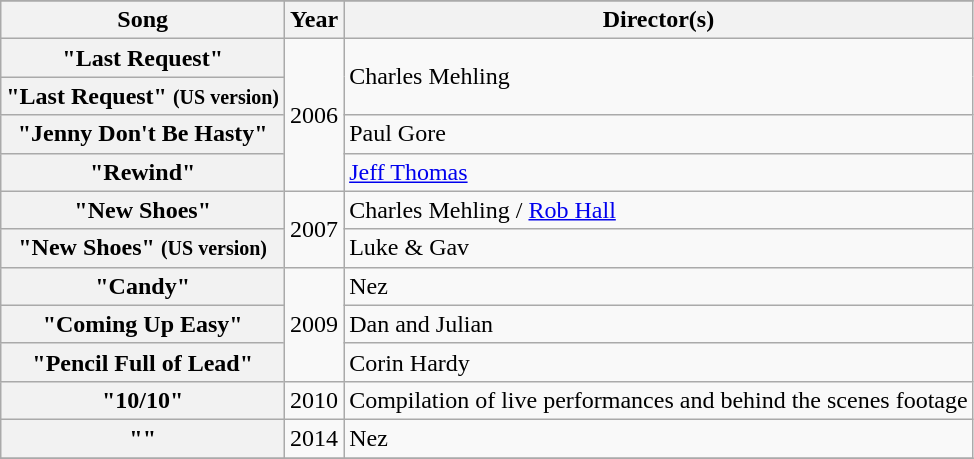<table class="wikitable plainrowheaders">
<tr>
</tr>
<tr>
<th>Song</th>
<th>Year</th>
<th>Director(s)</th>
</tr>
<tr>
<th scope="row">"Last Request"</th>
<td rowspan="4">2006</td>
<td rowspan="2">Charles Mehling</td>
</tr>
<tr>
<th scope="row">"Last Request" <small>(US version)</small></th>
</tr>
<tr>
<th scope="row">"Jenny Don't Be Hasty"</th>
<td>Paul Gore</td>
</tr>
<tr>
<th scope="row">"Rewind"</th>
<td><a href='#'>Jeff Thomas</a></td>
</tr>
<tr>
<th scope="row">"New Shoes"</th>
<td rowspan="2">2007</td>
<td>Charles Mehling / <a href='#'>Rob Hall</a></td>
</tr>
<tr>
<th scope="row">"New Shoes" <small>(US version)</small></th>
<td>Luke & Gav</td>
</tr>
<tr>
<th scope="row">"Candy"</th>
<td rowspan="3">2009</td>
<td>Nez</td>
</tr>
<tr>
<th scope="row">"Coming Up Easy"</th>
<td>Dan and Julian</td>
</tr>
<tr>
<th scope="row">"Pencil Full of Lead"</th>
<td>Corin Hardy</td>
</tr>
<tr>
<th scope="row">"10/10"</th>
<td>2010</td>
<td>Compilation of live performances and behind the scenes footage</td>
</tr>
<tr>
<th scope="row">""</th>
<td>2014</td>
<td>Nez</td>
</tr>
<tr>
</tr>
</table>
